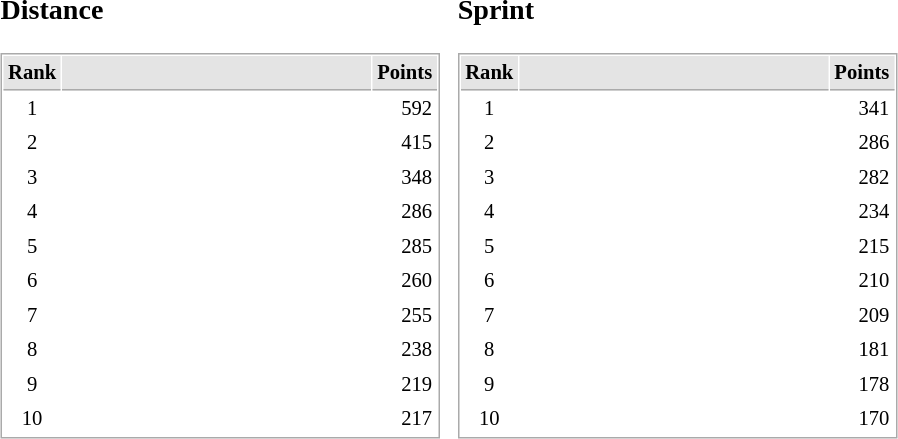<table border="0" cellspacing="10">
<tr>
<td><br><h3>Distance</h3><table cellspacing="1" cellpadding="3" style="border:1px solid #AAAAAA;font-size:86%">
<tr style="background-color: #E4E4E4;">
<th style="border-bottom:1px solid #AAAAAA" width=10>Rank</th>
<th style="border-bottom:1px solid #AAAAAA" width=200></th>
<th style="border-bottom:1px solid #AAAAAA" width=20 align=right>Points</th>
</tr>
<tr>
<td align=center>1</td>
<td><strong></strong></td>
<td align=right>592</td>
</tr>
<tr>
<td align=center>2</td>
<td></td>
<td align=right>415</td>
</tr>
<tr>
<td align=center>3</td>
<td></td>
<td align=right>348</td>
</tr>
<tr>
<td align=center>4</td>
<td></td>
<td align=right>286</td>
</tr>
<tr>
<td align=center>5</td>
<td></td>
<td align=right>285</td>
</tr>
<tr>
<td align=center>6</td>
<td></td>
<td align=right>260</td>
</tr>
<tr>
<td align=center>7</td>
<td></td>
<td align=right>255</td>
</tr>
<tr>
<td align=center>8</td>
<td></td>
<td align=right>238</td>
</tr>
<tr>
<td align=center>9</td>
<td></td>
<td align=right>219</td>
</tr>
<tr>
<td align=center>10</td>
<td></td>
<td align=right>217</td>
</tr>
</table>
</td>
<td><br><h3>Sprint</h3><table cellspacing="1" cellpadding="3" style="border:1px solid #AAAAAA;font-size:86%">
<tr style="background-color: #E4E4E4;">
<th style="border-bottom:1px solid #AAAAAA" width=10>Rank</th>
<th style="border-bottom:1px solid #AAAAAA" width=200></th>
<th style="border-bottom:1px solid #AAAAAA" width=20 align=right>Points</th>
</tr>
<tr>
<td align=center>1</td>
<td><strong></strong></td>
<td align=right>341</td>
</tr>
<tr>
<td align=center>2</td>
<td></td>
<td align=right>286</td>
</tr>
<tr>
<td align=center>3</td>
<td></td>
<td align=right>282</td>
</tr>
<tr>
<td align=center>4</td>
<td></td>
<td align=right>234</td>
</tr>
<tr>
<td align=center>5</td>
<td></td>
<td align=right>215</td>
</tr>
<tr>
<td align=center>6</td>
<td></td>
<td align=right>210</td>
</tr>
<tr>
<td align=center>7</td>
<td></td>
<td align=right>209</td>
</tr>
<tr>
<td align=center>8</td>
<td></td>
<td align=right>181</td>
</tr>
<tr>
<td align=center>9</td>
<td></td>
<td align=right>178</td>
</tr>
<tr>
<td align=center>10</td>
<td></td>
<td align=right>170</td>
</tr>
</table>
</td>
</tr>
</table>
